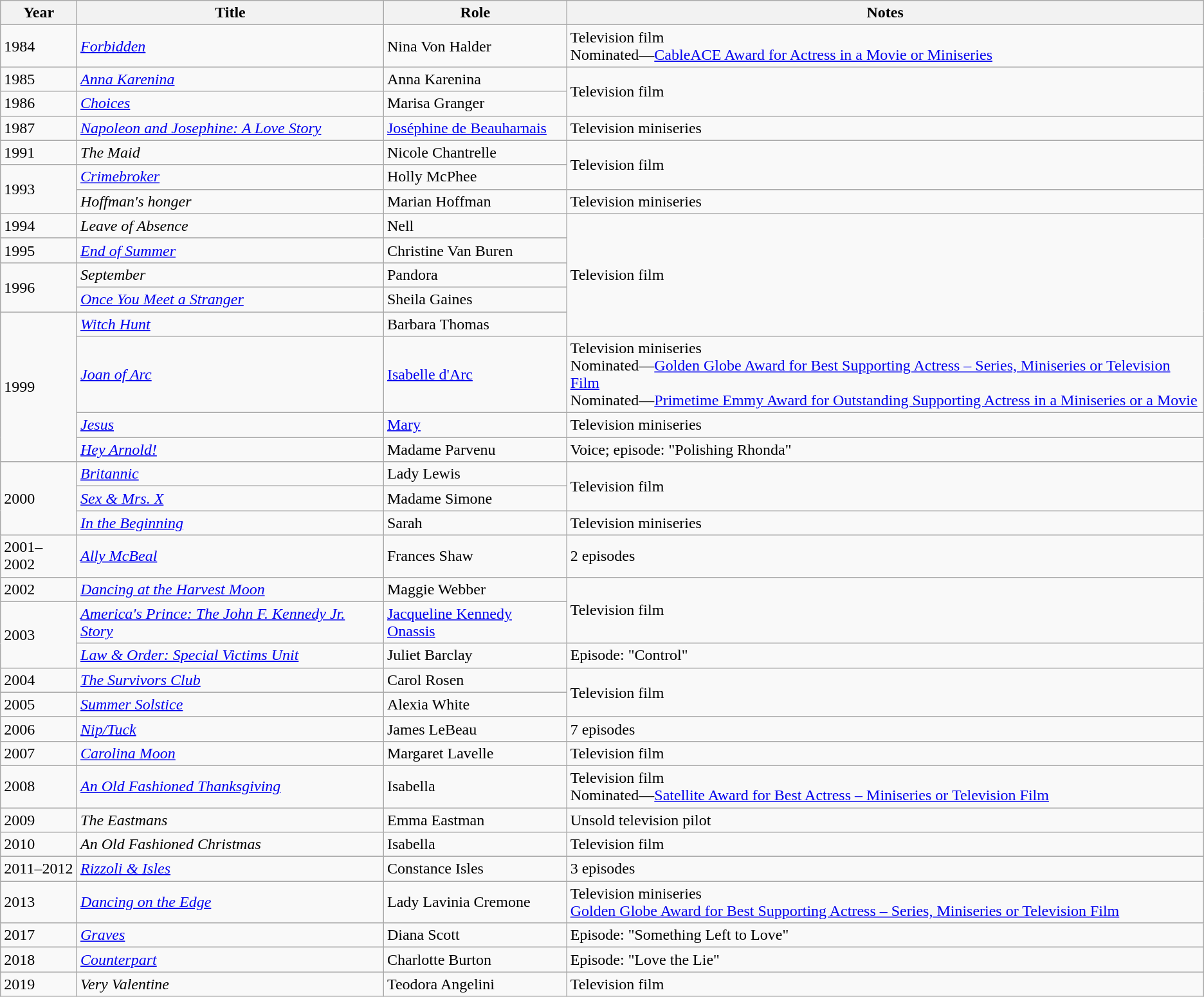<table class="wikitable sortable">
<tr>
<th>Year</th>
<th>Title</th>
<th>Role</th>
<th class="unsortable">Notes</th>
</tr>
<tr>
<td>1984</td>
<td><em><a href='#'>Forbidden</a></em></td>
<td>Nina Von Halder</td>
<td>Television film<br>Nominated—<a href='#'>CableACE Award for Actress in a Movie or Miniseries</a></td>
</tr>
<tr>
<td>1985</td>
<td><em><a href='#'>Anna Karenina</a></em></td>
<td>Anna Karenina</td>
<td rowspan="2">Television film</td>
</tr>
<tr>
<td>1986</td>
<td><em><a href='#'>Choices</a></em></td>
<td>Marisa Granger</td>
</tr>
<tr>
<td>1987</td>
<td><em><a href='#'>Napoleon and Josephine: A Love Story</a></em></td>
<td><a href='#'>Joséphine de Beauharnais</a></td>
<td>Television miniseries</td>
</tr>
<tr>
<td>1991</td>
<td><em>The Maid</em></td>
<td>Nicole Chantrelle</td>
<td rowspan="2">Television film</td>
</tr>
<tr>
<td rowspan="2">1993</td>
<td><em><a href='#'>Crimebroker</a></em></td>
<td>Holly McPhee</td>
</tr>
<tr>
<td><em>Hoffman's honger</em></td>
<td>Marian Hoffman</td>
<td>Television miniseries</td>
</tr>
<tr>
<td>1994</td>
<td><em>Leave of Absence</em></td>
<td>Nell</td>
<td rowspan="5">Television film</td>
</tr>
<tr>
<td>1995</td>
<td><em><a href='#'>End of Summer</a></em></td>
<td>Christine Van Buren</td>
</tr>
<tr>
<td rowspan="2">1996</td>
<td><em>September</em></td>
<td>Pandora</td>
</tr>
<tr>
<td><em><a href='#'>Once You Meet a Stranger</a></em></td>
<td>Sheila Gaines</td>
</tr>
<tr>
<td rowspan="4">1999</td>
<td><em><a href='#'>Witch Hunt</a></em></td>
<td>Barbara Thomas</td>
</tr>
<tr .>
<td><em><a href='#'>Joan of Arc</a></em></td>
<td><a href='#'>Isabelle d'Arc</a></td>
<td>Television miniseries<br>Nominated—<a href='#'>Golden Globe Award for Best Supporting Actress – Series, Miniseries or Television Film</a><br>Nominated—<a href='#'>Primetime Emmy Award for Outstanding Supporting Actress in a Miniseries or a Movie</a></td>
</tr>
<tr>
<td><em><a href='#'>Jesus</a></em></td>
<td><a href='#'>Mary</a></td>
<td>Television miniseries</td>
</tr>
<tr>
<td><em><a href='#'>Hey Arnold!</a></em></td>
<td>Madame Parvenu</td>
<td>Voice; episode: "Polishing Rhonda"</td>
</tr>
<tr>
<td rowspan="3">2000</td>
<td><em><a href='#'>Britannic</a></em></td>
<td>Lady Lewis</td>
<td rowspan="2">Television film</td>
</tr>
<tr>
<td><em><a href='#'>Sex & Mrs. X</a></em></td>
<td>Madame Simone</td>
</tr>
<tr>
<td><em><a href='#'>In the Beginning</a></em></td>
<td>Sarah</td>
<td>Television miniseries</td>
</tr>
<tr>
<td>2001–2002</td>
<td><em><a href='#'>Ally McBeal</a></em></td>
<td>Frances Shaw</td>
<td>2 episodes</td>
</tr>
<tr>
<td>2002</td>
<td><em><a href='#'>Dancing at the Harvest Moon</a></em></td>
<td>Maggie Webber</td>
<td rowspan="2">Television film</td>
</tr>
<tr>
<td rowspan="2">2003</td>
<td><em><a href='#'>America's Prince: The John F. Kennedy Jr. Story</a></em></td>
<td><a href='#'>Jacqueline Kennedy Onassis</a></td>
</tr>
<tr>
<td><em><a href='#'>Law & Order: Special Victims Unit</a></em></td>
<td>Juliet Barclay</td>
<td>Episode: "Control"</td>
</tr>
<tr>
<td>2004</td>
<td><em><a href='#'>The Survivors Club</a></em></td>
<td>Carol Rosen</td>
<td rowspan="2">Television film</td>
</tr>
<tr>
<td>2005</td>
<td><em><a href='#'>Summer Solstice</a></em></td>
<td>Alexia White</td>
</tr>
<tr>
<td>2006</td>
<td><em><a href='#'>Nip/Tuck</a></em></td>
<td>James LeBeau</td>
<td>7 episodes</td>
</tr>
<tr>
<td>2007</td>
<td><em><a href='#'>Carolina Moon</a></em></td>
<td>Margaret Lavelle</td>
<td>Television film</td>
</tr>
<tr>
<td>2008</td>
<td><em><a href='#'>An Old Fashioned Thanksgiving</a></em></td>
<td>Isabella</td>
<td>Television film<br>Nominated—<a href='#'>Satellite Award for Best Actress – Miniseries or Television Film</a></td>
</tr>
<tr>
<td>2009</td>
<td><em>The Eastmans</em></td>
<td>Emma Eastman</td>
<td>Unsold television pilot</td>
</tr>
<tr>
<td>2010</td>
<td><em>An Old Fashioned Christmas</em></td>
<td>Isabella</td>
<td>Television film</td>
</tr>
<tr>
<td>2011–2012</td>
<td><em><a href='#'>Rizzoli & Isles</a></em></td>
<td>Constance Isles</td>
<td>3 episodes</td>
</tr>
<tr>
<td>2013</td>
<td><em><a href='#'>Dancing on the Edge</a></em></td>
<td>Lady Lavinia Cremone</td>
<td>Television miniseries<br><a href='#'>Golden Globe Award for Best Supporting Actress – Series, Miniseries or Television Film</a></td>
</tr>
<tr>
<td>2017</td>
<td><em><a href='#'>Graves</a></em></td>
<td>Diana Scott</td>
<td>Episode: "Something Left to Love"</td>
</tr>
<tr>
<td>2018</td>
<td><em><a href='#'>Counterpart</a></em></td>
<td>Charlotte Burton</td>
<td>Episode: "Love the Lie"</td>
</tr>
<tr>
<td>2019</td>
<td><em>Very Valentine</em></td>
<td>Teodora Angelini</td>
<td>Television film</td>
</tr>
</table>
